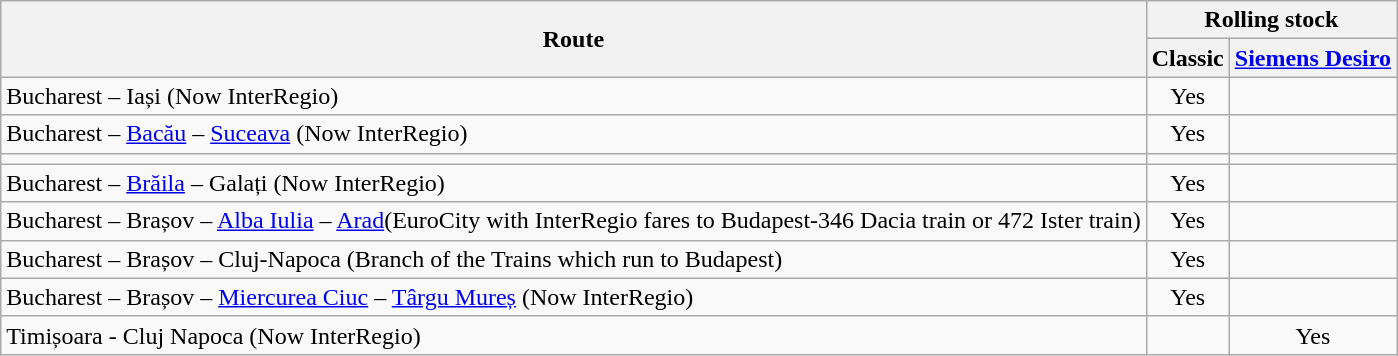<table class="wikitable">
<tr>
<th rowspan=2>Route</th>
<th colspan=2>Rolling stock</th>
</tr>
<tr>
<th>Classic</th>
<th><a href='#'>Siemens Desiro</a></th>
</tr>
<tr>
<td>Bucharest – Iași (Now InterRegio)</td>
<td style="text-align:center;">Yes</td>
<td></td>
</tr>
<tr>
<td>Bucharest – <a href='#'>Bacău</a> – <a href='#'>Suceava</a> (Now InterRegio)</td>
<td style="text-align:center;">Yes</td>
<td></td>
</tr>
<tr>
<td></td>
<td></td>
<td></td>
</tr>
<tr>
<td>Bucharest – <a href='#'>Brăila</a> – Galați (Now InterRegio)</td>
<td style="text-align:center;">Yes</td>
<td></td>
</tr>
<tr>
<td>Bucharest – Brașov – <a href='#'>Alba Iulia</a> – <a href='#'>Arad</a>(EuroCity with InterRegio fares to Budapest-346 Dacia train or 472 Ister train)</td>
<td style="text-align:center;">Yes</td>
<td></td>
</tr>
<tr>
<td>Bucharest – Brașov – Cluj-Napoca (Branch of the Trains which run to Budapest)</td>
<td style="text-align:center;">Yes</td>
<td></td>
</tr>
<tr>
<td>Bucharest – Brașov – <a href='#'>Miercurea Ciuc</a> – <a href='#'>Târgu Mureș</a> (Now InterRegio)</td>
<td style="text-align:center;">Yes</td>
<td></td>
</tr>
<tr>
<td>Timișoara - Cluj Napoca (Now InterRegio)</td>
<td></td>
<td style="text-align:center;">Yes</td>
</tr>
</table>
